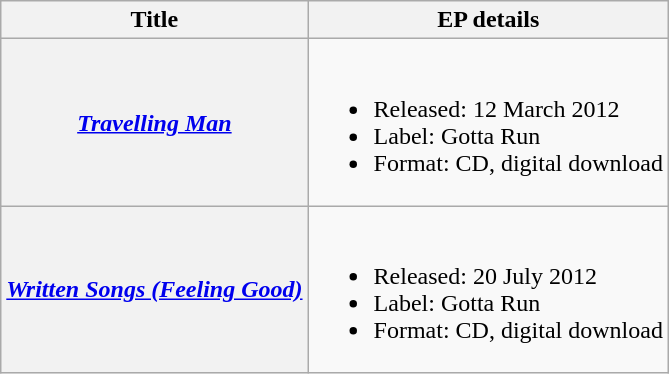<table class="wikitable plainrowheaders">
<tr>
<th scope="col">Title</th>
<th scope="col">EP details</th>
</tr>
<tr>
<th scope="row"><em><a href='#'>Travelling Man</a></em></th>
<td><br><ul><li>Released: 12 March 2012</li><li>Label: Gotta Run</li><li>Format: CD, digital download</li></ul></td>
</tr>
<tr>
<th scope="row"><em><a href='#'>Written Songs (Feeling Good)</a></em></th>
<td><br><ul><li>Released: 20 July 2012</li><li>Label: Gotta Run</li><li>Format: CD, digital download</li></ul></td>
</tr>
</table>
